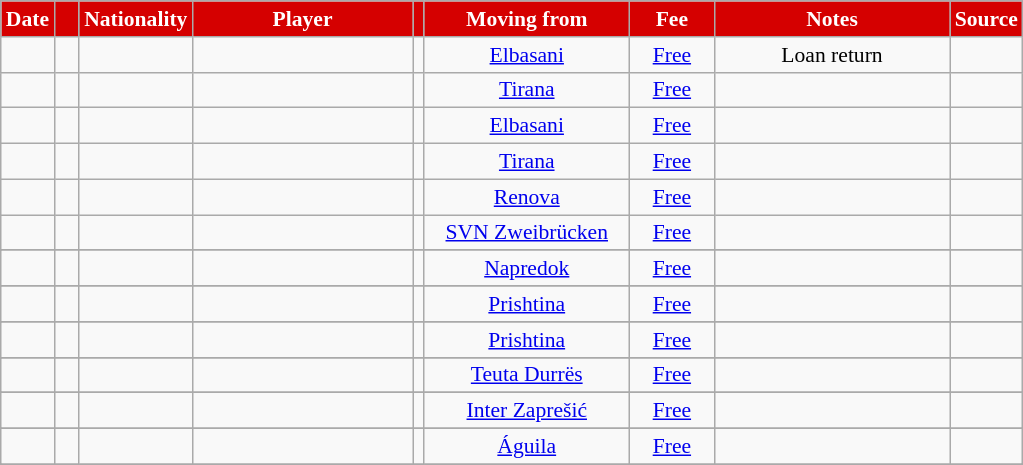<table class="wikitable"  style="text-align:center; font-size:90%; ">
<tr>
<th style="background:#d50000; color:white; width:15px;">Date</th>
<th style="background:#d50000; color:white; width:10px;"></th>
<th style="background:#d50000; color:white; width:10px;">Nationality</th>
<th style="background:#d50000; color:white; width:140px;">Player</th>
<th style="background:#d50000; color:white; width:1px;"></th>
<th style="background:#d50000; color:white; width:130px;">Moving from</th>
<th style="background:#d50000; color:white; width:50px;">Fee</th>
<th style="background:#d50000; color:white; width:150px;">Notes</th>
<th style="background:#d50000; color:white; width:25px;">Source</th>
</tr>
<tr>
<td></td>
<td align=center></td>
<td></td>
<td></td>
<td></td>
<td><a href='#'>Elbasani</a></td>
<td align=center><a href='#'>Free</a></td>
<td align=center>Loan return</td>
<td align=center></td>
</tr>
<tr>
<td></td>
<td align=center></td>
<td></td>
<td></td>
<td></td>
<td><a href='#'>Tirana</a></td>
<td align=center><a href='#'>Free</a></td>
<td align=center></td>
<td align=center></td>
</tr>
<tr>
<td></td>
<td align=center></td>
<td></td>
<td></td>
<td></td>
<td><a href='#'>Elbasani</a></td>
<td align=center><a href='#'>Free</a></td>
<td align=center></td>
<td align=center></td>
</tr>
<tr>
<td></td>
<td align=center></td>
<td></td>
<td></td>
<td></td>
<td><a href='#'>Tirana</a></td>
<td align=center><a href='#'>Free</a></td>
<td align=center></td>
<td align=center></td>
</tr>
<tr>
<td></td>
<td align=center></td>
<td></td>
<td></td>
<td></td>
<td><a href='#'>Renova</a></td>
<td align=center><a href='#'>Free</a></td>
<td align=center></td>
<td align=center></td>
</tr>
<tr>
<td></td>
<td align=center></td>
<td></td>
<td></td>
<td></td>
<td><a href='#'>SVN Zweibrücken</a></td>
<td align=center><a href='#'>Free</a></td>
<td align=center></td>
<td align=center></td>
</tr>
<tr>
</tr>
<tr>
<td></td>
<td align=center></td>
<td></td>
<td></td>
<td></td>
<td><a href='#'>Napredok</a></td>
<td align=center><a href='#'>Free</a></td>
<td align=center></td>
<td align=center></td>
</tr>
<tr>
</tr>
<tr>
<td></td>
<td align=center></td>
<td></td>
<td></td>
<td></td>
<td><a href='#'>Prishtina</a></td>
<td align=center><a href='#'>Free</a></td>
<td align=center></td>
<td align=center></td>
</tr>
<tr>
</tr>
<tr>
<td></td>
<td align=center></td>
<td></td>
<td></td>
<td></td>
<td><a href='#'>Prishtina</a></td>
<td align=center><a href='#'>Free</a></td>
<td align=center></td>
<td align=center></td>
</tr>
<tr>
</tr>
<tr>
<td></td>
<td align=center></td>
<td></td>
<td></td>
<td></td>
<td><a href='#'>Teuta Durrës</a></td>
<td align=center><a href='#'>Free</a></td>
<td align=center></td>
<td align=center></td>
</tr>
<tr>
</tr>
<tr>
<td></td>
<td align=center></td>
<td></td>
<td></td>
<td></td>
<td><a href='#'>Inter Zaprešić</a></td>
<td align=center><a href='#'>Free</a></td>
<td align=center></td>
<td align=center></td>
</tr>
<tr>
</tr>
<tr>
<td></td>
<td align=center></td>
<td></td>
<td></td>
<td></td>
<td><a href='#'>Águila</a></td>
<td align=center><a href='#'>Free</a></td>
<td align=center></td>
<td align=center></td>
</tr>
<tr>
</tr>
<tr>
</tr>
</table>
